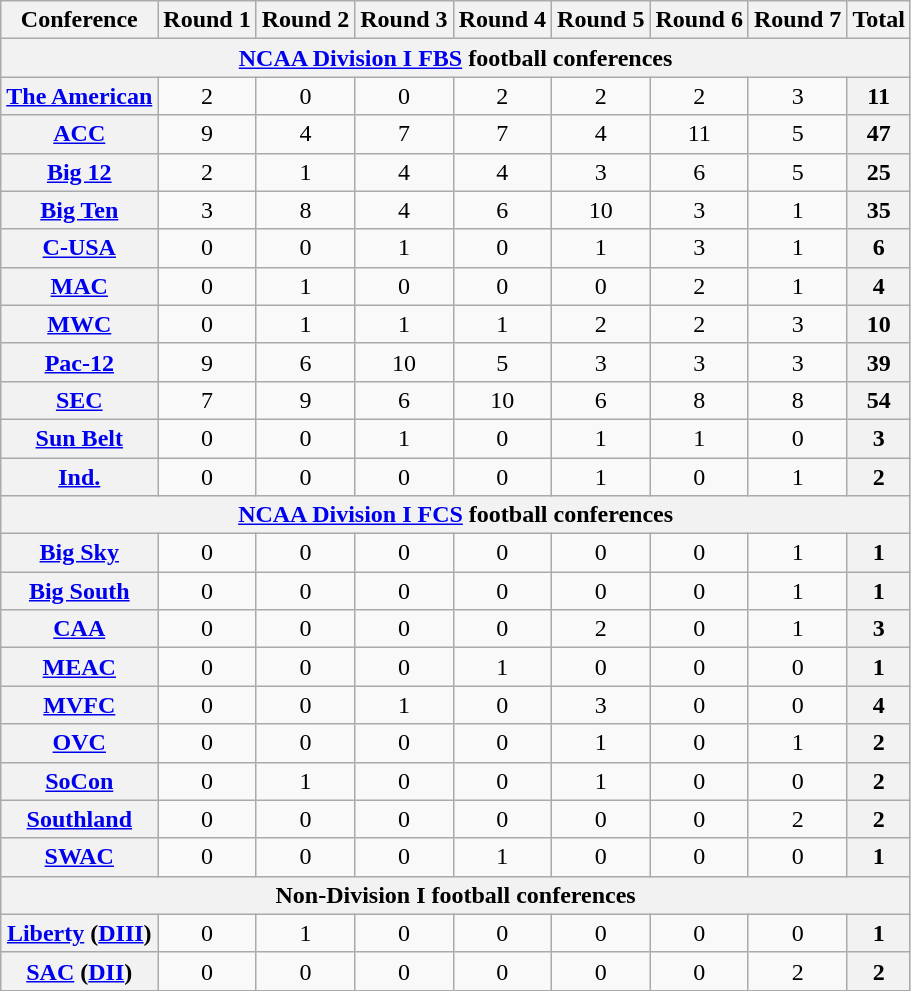<table class="wikitable sortable" style="text-align:center">
<tr>
<th>Conference</th>
<th>Round 1</th>
<th>Round 2</th>
<th>Round 3</th>
<th>Round 4</th>
<th>Round 5</th>
<th>Round 6</th>
<th>Round 7</th>
<th>Total</th>
</tr>
<tr>
<th colspan=9><a href='#'>NCAA Division I FBS</a> football conferences</th>
</tr>
<tr>
<th><a href='#'>The American</a></th>
<td>2</td>
<td>0</td>
<td>0</td>
<td>2</td>
<td>2</td>
<td>2</td>
<td>3</td>
<td style="background:#f2f2f2; text-align:center;"><strong>11</strong></td>
</tr>
<tr>
<th><a href='#'>ACC</a></th>
<td>9</td>
<td>4</td>
<td>7</td>
<td>7</td>
<td>4</td>
<td>11</td>
<td>5</td>
<td style="background:#f2f2f2; text-align:center;"><strong>47</strong></td>
</tr>
<tr>
<th><a href='#'>Big 12</a></th>
<td>2</td>
<td>1</td>
<td>4</td>
<td>4</td>
<td>3</td>
<td>6</td>
<td>5</td>
<td style="background:#f2f2f2; text-align:center;"><strong>25</strong></td>
</tr>
<tr>
<th><a href='#'>Big Ten</a></th>
<td>3</td>
<td>8</td>
<td>4</td>
<td>6</td>
<td>10</td>
<td>3</td>
<td>1</td>
<td style="background:#f2f2f2; text-align:center;"><strong>35</strong></td>
</tr>
<tr>
<th><a href='#'>C-USA</a></th>
<td>0</td>
<td>0</td>
<td>1</td>
<td>0</td>
<td>1</td>
<td>3</td>
<td>1</td>
<td style="background:#f2f2f2; text-align:center;"><strong>6</strong></td>
</tr>
<tr>
<th><a href='#'>MAC</a></th>
<td>0</td>
<td>1</td>
<td>0</td>
<td>0</td>
<td>0</td>
<td>2</td>
<td>1</td>
<td style="background:#f2f2f2; text-align:center;"><strong>4</strong></td>
</tr>
<tr>
<th><a href='#'>MWC</a></th>
<td>0</td>
<td>1</td>
<td>1</td>
<td>1</td>
<td>2</td>
<td>2</td>
<td>3</td>
<td style="background:#f2f2f2; text-align:center;"><strong>10</strong></td>
</tr>
<tr>
<th><a href='#'>Pac-12</a></th>
<td>9</td>
<td>6</td>
<td>10</td>
<td>5</td>
<td>3</td>
<td>3</td>
<td>3</td>
<td style="background:#f2f2f2; text-align:center;"><strong>39</strong></td>
</tr>
<tr>
<th><a href='#'>SEC</a></th>
<td>7</td>
<td>9</td>
<td>6</td>
<td>10</td>
<td>6</td>
<td>8</td>
<td>8</td>
<td style="background:#f2f2f2; text-align:center;"><strong>54</strong></td>
</tr>
<tr>
<th><a href='#'>Sun Belt</a></th>
<td>0</td>
<td>0</td>
<td>1</td>
<td>0</td>
<td>1</td>
<td>1</td>
<td>0</td>
<td style="background:#f2f2f2; text-align:center;"><strong>3</strong></td>
</tr>
<tr>
<th><a href='#'>Ind.</a></th>
<td>0</td>
<td>0</td>
<td>0</td>
<td>0</td>
<td>1</td>
<td>0</td>
<td>1</td>
<td style="background:#f2f2f2; text-align:center;"><strong>2</strong></td>
</tr>
<tr>
<th colspan=9><a href='#'>NCAA Division I FCS</a> football conferences</th>
</tr>
<tr>
<th><a href='#'>Big Sky</a></th>
<td>0</td>
<td>0</td>
<td>0</td>
<td>0</td>
<td>0</td>
<td>0</td>
<td>1</td>
<td style="background:#f2f2f2; text-align:center;"><strong>1</strong></td>
</tr>
<tr>
<th><a href='#'>Big South</a></th>
<td>0</td>
<td>0</td>
<td>0</td>
<td>0</td>
<td>0</td>
<td>0</td>
<td>1</td>
<td style="background:#f2f2f2; text-align:center;"><strong>1</strong></td>
</tr>
<tr>
<th><a href='#'>CAA</a></th>
<td>0</td>
<td>0</td>
<td>0</td>
<td>0</td>
<td>2</td>
<td>0</td>
<td>1</td>
<td style="background:#f2f2f2; text-align:center;"><strong>3</strong></td>
</tr>
<tr>
<th><a href='#'>MEAC</a></th>
<td>0</td>
<td>0</td>
<td>0</td>
<td>1</td>
<td>0</td>
<td>0</td>
<td>0</td>
<td style="background:#f2f2f2; text-align:center;"><strong>1</strong></td>
</tr>
<tr>
<th><a href='#'>MVFC</a></th>
<td>0</td>
<td>0</td>
<td>1</td>
<td>0</td>
<td>3</td>
<td>0</td>
<td>0</td>
<td style="background:#f2f2f2; text-align:center;"><strong>4</strong></td>
</tr>
<tr>
<th><a href='#'>OVC</a></th>
<td>0</td>
<td>0</td>
<td>0</td>
<td>0</td>
<td>1</td>
<td>0</td>
<td>1</td>
<td style="background:#f2f2f2; text-align:center;"><strong>2</strong></td>
</tr>
<tr>
<th><a href='#'>SoCon</a></th>
<td>0</td>
<td>1</td>
<td>0</td>
<td>0</td>
<td>1</td>
<td>0</td>
<td>0</td>
<td style="background:#f2f2f2; text-align:center;"><strong>2</strong></td>
</tr>
<tr>
<th><a href='#'>Southland</a></th>
<td>0</td>
<td>0</td>
<td>0</td>
<td>0</td>
<td>0</td>
<td>0</td>
<td>2</td>
<td style="background:#f2f2f2; text-align:center;"><strong>2</strong></td>
</tr>
<tr>
<th><a href='#'>SWAC</a></th>
<td>0</td>
<td>0</td>
<td>0</td>
<td>1</td>
<td>0</td>
<td>0</td>
<td>0</td>
<td style="background:#f2f2f2; text-align:center;"><strong>1</strong></td>
</tr>
<tr>
<th colspan=9>Non-Division I football conferences</th>
</tr>
<tr>
<th><a href='#'>Liberty</a> (<a href='#'>DIII</a>)</th>
<td>0</td>
<td>1</td>
<td>0</td>
<td>0</td>
<td>0</td>
<td>0</td>
<td>0</td>
<td style="background:#f2f2f2; text-align:center;"><strong>1</strong></td>
</tr>
<tr>
<th><a href='#'>SAC</a> (<a href='#'>DII</a>)</th>
<td>0</td>
<td>0</td>
<td>0</td>
<td>0</td>
<td>0</td>
<td>0</td>
<td>2</td>
<td style="background:#f2f2f2; text-align:center;"><strong>2</strong></td>
</tr>
</table>
